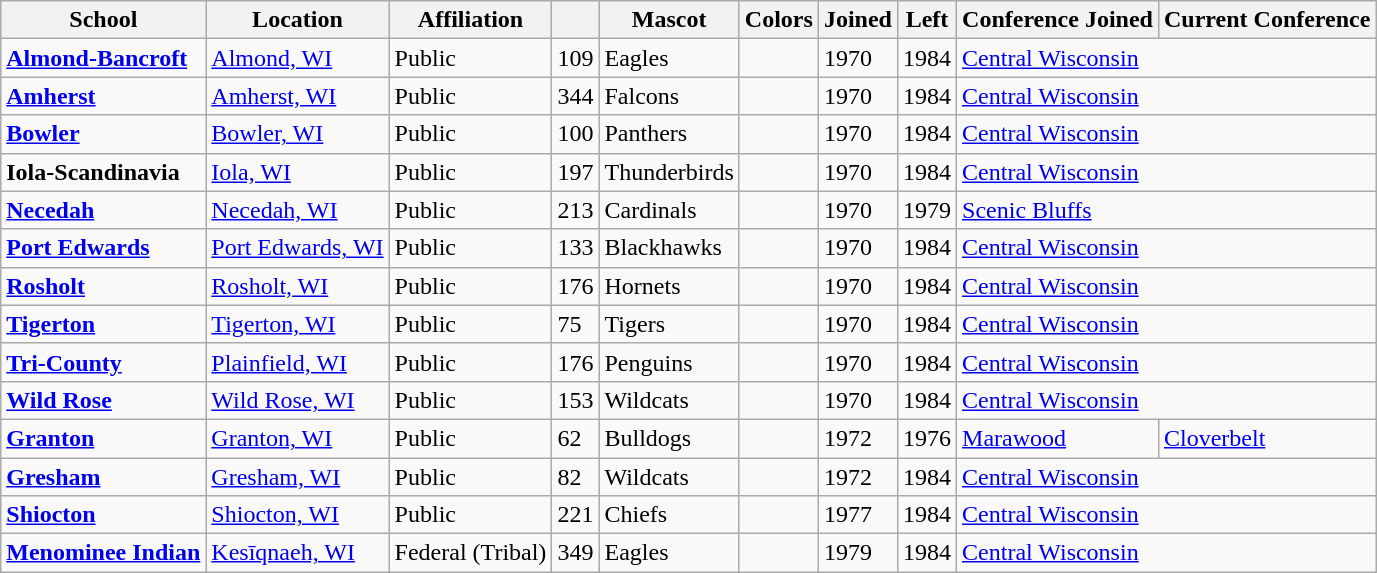<table class="wikitable sortable">
<tr>
<th>School</th>
<th>Location</th>
<th>Affiliation</th>
<th></th>
<th>Mascot</th>
<th>Colors</th>
<th>Joined</th>
<th>Left</th>
<th>Conference Joined</th>
<th>Current Conference</th>
</tr>
<tr>
<td><a href='#'><strong>Almond-Bancroft</strong></a></td>
<td><a href='#'>Almond, WI</a></td>
<td>Public</td>
<td>109</td>
<td>Eagles</td>
<td> </td>
<td>1970</td>
<td>1984</td>
<td colspan="2"><a href='#'>Central Wisconsin</a></td>
</tr>
<tr>
<td><a href='#'><strong>Amherst</strong></a></td>
<td><a href='#'>Amherst, WI</a></td>
<td>Public</td>
<td>344</td>
<td>Falcons</td>
<td> </td>
<td>1970</td>
<td>1984</td>
<td colspan="2"><a href='#'>Central Wisconsin</a></td>
</tr>
<tr>
<td><a href='#'><strong>Bowler</strong></a></td>
<td><a href='#'>Bowler, WI</a></td>
<td>Public</td>
<td>100</td>
<td>Panthers</td>
<td> </td>
<td>1970</td>
<td>1984</td>
<td colspan="2"><a href='#'>Central Wisconsin</a></td>
</tr>
<tr>
<td><strong>Iola-Scandinavia</strong></td>
<td><a href='#'>Iola, WI</a></td>
<td>Public</td>
<td>197</td>
<td>Thunderbirds</td>
<td> </td>
<td>1970</td>
<td>1984</td>
<td colspan="2"><a href='#'>Central Wisconsin</a></td>
</tr>
<tr>
<td><a href='#'><strong>Necedah</strong></a></td>
<td><a href='#'>Necedah, WI</a></td>
<td>Public</td>
<td>213</td>
<td>Cardinals</td>
<td> </td>
<td>1970</td>
<td>1979</td>
<td colspan="2"><a href='#'>Scenic Bluffs</a></td>
</tr>
<tr>
<td><a href='#'><strong>Port Edwards</strong></a></td>
<td><a href='#'>Port Edwards, WI</a></td>
<td>Public</td>
<td>133</td>
<td>Blackhawks</td>
<td> </td>
<td>1970</td>
<td>1984</td>
<td colspan="2"><a href='#'>Central Wisconsin</a></td>
</tr>
<tr>
<td><a href='#'><strong>Rosholt</strong></a></td>
<td><a href='#'>Rosholt, WI</a></td>
<td>Public</td>
<td>176</td>
<td>Hornets</td>
<td> </td>
<td>1970</td>
<td>1984</td>
<td colspan="2"><a href='#'>Central Wisconsin</a></td>
</tr>
<tr>
<td><a href='#'><strong>Tigerton</strong></a></td>
<td><a href='#'>Tigerton, WI</a></td>
<td>Public</td>
<td>75</td>
<td>Tigers</td>
<td> </td>
<td>1970</td>
<td>1984</td>
<td colspan="2"><a href='#'>Central Wisconsin</a></td>
</tr>
<tr>
<td><a href='#'><strong>Tri-County</strong></a></td>
<td><a href='#'>Plainfield, WI</a></td>
<td>Public</td>
<td>176</td>
<td>Penguins</td>
<td> </td>
<td>1970</td>
<td>1984</td>
<td colspan="2"><a href='#'>Central Wisconsin</a></td>
</tr>
<tr>
<td><a href='#'><strong>Wild Rose</strong></a></td>
<td><a href='#'>Wild Rose, WI</a></td>
<td>Public</td>
<td>153</td>
<td>Wildcats</td>
<td> </td>
<td>1970</td>
<td>1984</td>
<td colspan="2"><a href='#'>Central Wisconsin</a></td>
</tr>
<tr>
<td><a href='#'><strong>Granton</strong></a></td>
<td><a href='#'>Granton, WI</a></td>
<td>Public</td>
<td>62</td>
<td>Bulldogs</td>
<td> </td>
<td>1972</td>
<td>1976</td>
<td><a href='#'>Marawood</a></td>
<td><a href='#'>Cloverbelt</a></td>
</tr>
<tr>
<td><a href='#'><strong>Gresham</strong></a></td>
<td><a href='#'>Gresham, WI</a></td>
<td>Public</td>
<td>82</td>
<td>Wildcats</td>
<td> </td>
<td>1972</td>
<td>1984</td>
<td colspan="2"><a href='#'>Central Wisconsin</a></td>
</tr>
<tr>
<td><a href='#'><strong>Shiocton</strong></a></td>
<td><a href='#'>Shiocton, WI</a></td>
<td>Public</td>
<td>221</td>
<td>Chiefs</td>
<td> </td>
<td>1977</td>
<td>1984</td>
<td colspan="2"><a href='#'>Central Wisconsin</a></td>
</tr>
<tr>
<td><a href='#'><strong>Menominee Indian</strong></a></td>
<td><a href='#'>Kesīqnaeh, WI</a></td>
<td>Federal (Tribal)</td>
<td>349</td>
<td>Eagles</td>
<td> </td>
<td>1979</td>
<td>1984</td>
<td colspan="2"><a href='#'>Central Wisconsin</a></td>
</tr>
</table>
